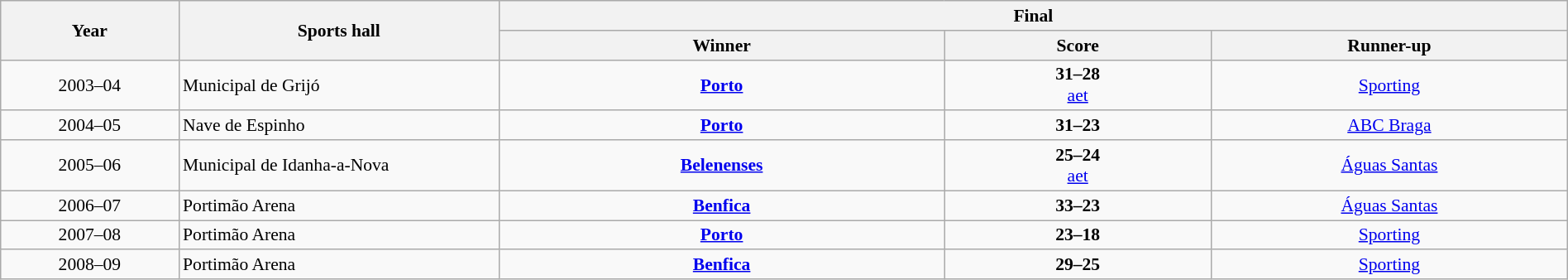<table class="wikitable" style="font-size: 90%; text-align: center; width: 100%;">
<tr>
<th rowspan="2" width="10%">Year</th>
<th rowspan="2" width="18%">Sports hall</th>
<th colspan="3">Final</th>
</tr>
<tr>
<th width="25%">Winner</th>
<th width="15%">Score</th>
<th width="20%">Runner-up</th>
</tr>
<tr>
<td>2003–04</td>
<td style="text-align:left;">Municipal de Grijó</td>
<td><strong><a href='#'>Porto</a></strong></td>
<td><strong>31–28</strong><br><a href='#'>aet</a></td>
<td><a href='#'>Sporting</a></td>
</tr>
<tr>
<td>2004–05</td>
<td style="text-align:left;">Nave de Espinho</td>
<td><strong><a href='#'>Porto</a></strong></td>
<td><strong>31–23</strong></td>
<td><a href='#'>ABC Braga</a></td>
</tr>
<tr>
<td>2005–06</td>
<td style="text-align:left;">Municipal de Idanha-a-Nova</td>
<td><strong><a href='#'>Belenenses</a></strong></td>
<td><strong>25–24</strong><br><a href='#'>aet</a></td>
<td><a href='#'>Águas Santas</a></td>
</tr>
<tr>
<td>2006–07</td>
<td style="text-align:left;">Portimão Arena</td>
<td><strong><a href='#'>Benfica</a></strong></td>
<td><strong>33–23</strong></td>
<td><a href='#'>Águas Santas</a></td>
</tr>
<tr>
<td>2007–08</td>
<td style="text-align:left;">Portimão Arena</td>
<td><strong><a href='#'>Porto</a></strong></td>
<td><strong>23–18</strong></td>
<td><a href='#'>Sporting</a></td>
</tr>
<tr>
<td>2008–09</td>
<td style="text-align:left;">Portimão Arena</td>
<td><strong><a href='#'>Benfica</a></strong></td>
<td><strong>29–25</strong></td>
<td><a href='#'>Sporting</a></td>
</tr>
</table>
